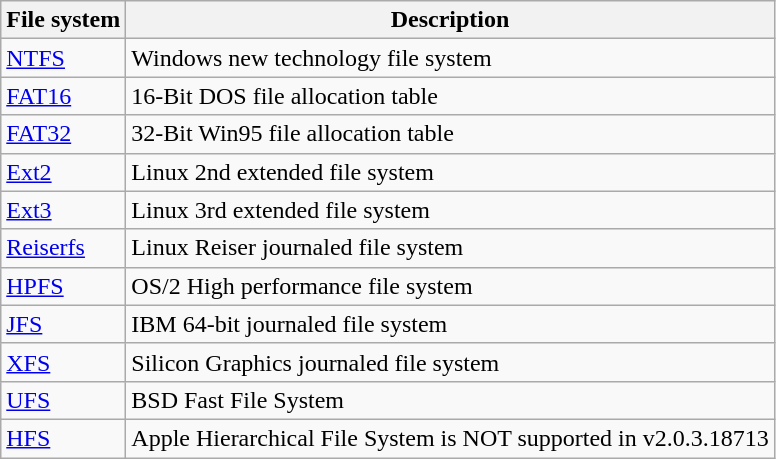<table class="wikitable">
<tr>
<th>File system</th>
<th>Description</th>
</tr>
<tr>
<td><a href='#'>NTFS</a></td>
<td>Windows new technology file system</td>
</tr>
<tr>
<td><a href='#'>FAT16</a></td>
<td>16-Bit DOS file allocation table</td>
</tr>
<tr>
<td><a href='#'>FAT32</a></td>
<td>32-Bit Win95 file allocation table</td>
</tr>
<tr>
<td><a href='#'>Ext2</a></td>
<td>Linux 2nd extended file system</td>
</tr>
<tr>
<td><a href='#'>Ext3</a></td>
<td>Linux 3rd extended file system</td>
</tr>
<tr>
<td><a href='#'>Reiserfs</a></td>
<td>Linux Reiser journaled file system</td>
</tr>
<tr>
<td><a href='#'>HPFS</a></td>
<td>OS/2 High performance file system</td>
</tr>
<tr>
<td><a href='#'>JFS</a></td>
<td>IBM 64-bit journaled file system</td>
</tr>
<tr>
<td><a href='#'>XFS</a></td>
<td>Silicon Graphics journaled file system</td>
</tr>
<tr>
<td><a href='#'>UFS</a></td>
<td>BSD Fast File System</td>
</tr>
<tr>
<td><a href='#'>HFS</a></td>
<td>Apple Hierarchical File System is NOT supported in v2.0.3.18713</td>
</tr>
</table>
